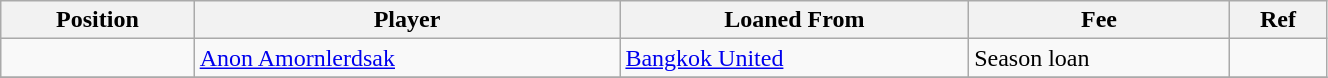<table class="wikitable sortable" style="width:70%; text-align:center; font-size:100%; text-align:left;">
<tr>
<th><strong>Position</strong></th>
<th><strong>Player</strong></th>
<th><strong>Loaned From</strong></th>
<th><strong>Fee</strong></th>
<th><strong>Ref</strong></th>
</tr>
<tr>
<td></td>
<td> <a href='#'>Anon Amornlerdsak</a></td>
<td> <a href='#'>Bangkok United</a></td>
<td>Season loan</td>
<td></td>
</tr>
<tr>
</tr>
</table>
